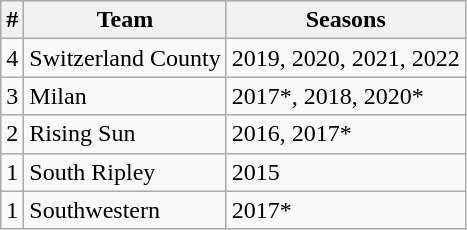<table class="wikitable" style=>
<tr>
<th>#</th>
<th>Team</th>
<th>Seasons</th>
</tr>
<tr>
<td>4</td>
<td>Switzerland County</td>
<td>2019, 2020, 2021, 2022</td>
</tr>
<tr>
<td>3</td>
<td>Milan</td>
<td>2017*, 2018, 2020*</td>
</tr>
<tr>
<td>2</td>
<td>Rising Sun</td>
<td>2016, 2017*</td>
</tr>
<tr>
<td>1</td>
<td>South Ripley</td>
<td>2015</td>
</tr>
<tr>
<td>1</td>
<td>Southwestern</td>
<td>2017*</td>
</tr>
</table>
